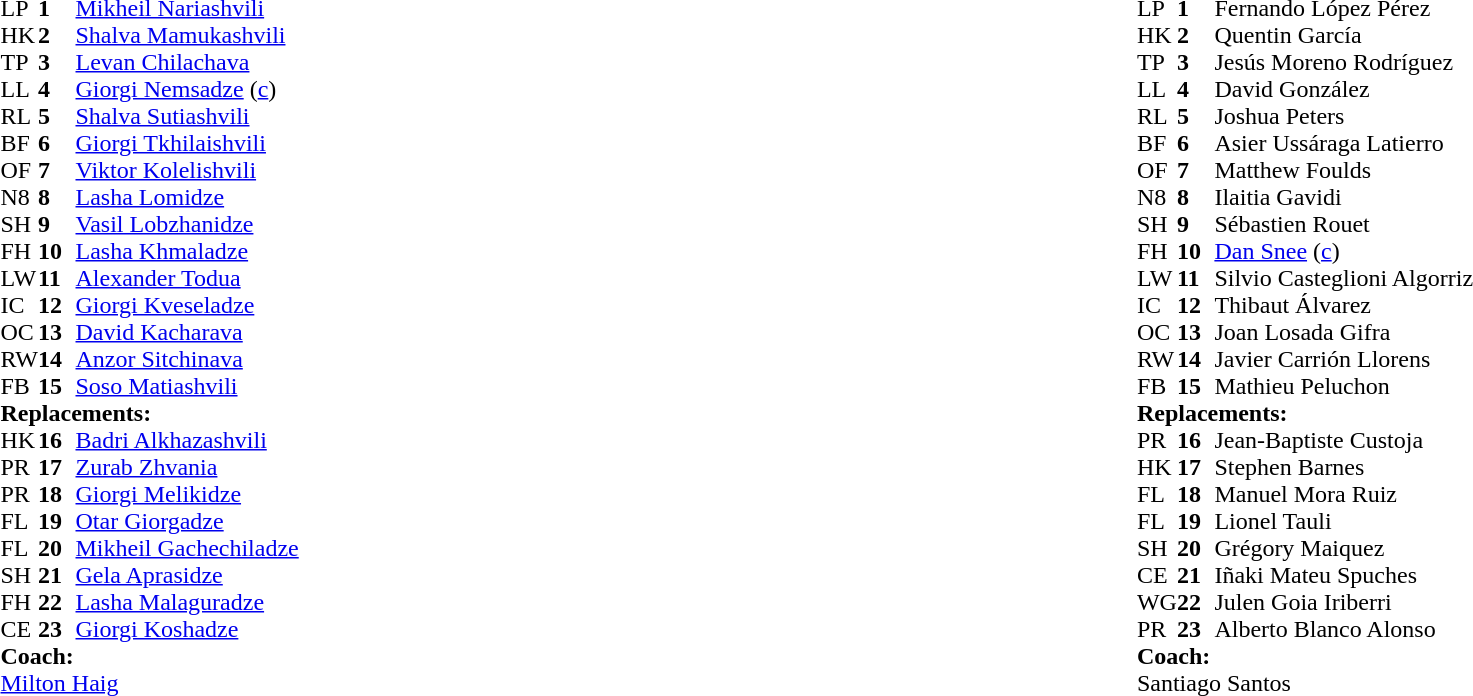<table style="width:100%">
<tr>
<td style="vertical-align:top;width:50%"><br><table cellspacing="0" cellpadding="0">
<tr>
<th width="25"></th>
<th width="25"></th>
</tr>
<tr>
<td>LP</td>
<td><strong>1</strong></td>
<td><a href='#'>Mikheil Nariashvili</a></td>
<td></td>
<td></td>
</tr>
<tr>
<td>HK</td>
<td><strong>2</strong></td>
<td><a href='#'>Shalva Mamukashvili</a></td>
<td></td>
<td></td>
</tr>
<tr>
<td>TP</td>
<td><strong>3</strong></td>
<td><a href='#'>Levan Chilachava</a></td>
<td></td>
<td></td>
</tr>
<tr>
<td>LL</td>
<td><strong>4</strong></td>
<td><a href='#'>Giorgi Nemsadze</a> (<a href='#'>c</a>)</td>
</tr>
<tr>
<td>RL</td>
<td><strong>5</strong></td>
<td><a href='#'>Shalva Sutiashvili</a></td>
<td></td>
<td></td>
</tr>
<tr>
<td>BF</td>
<td><strong>6</strong></td>
<td><a href='#'>Giorgi Tkhilaishvili</a></td>
<td></td>
<td></td>
</tr>
<tr>
<td>OF</td>
<td><strong>7</strong></td>
<td><a href='#'>Viktor Kolelishvili</a></td>
</tr>
<tr>
<td>N8</td>
<td><strong>8</strong></td>
<td><a href='#'>Lasha Lomidze</a></td>
</tr>
<tr>
<td>SH</td>
<td><strong>9</strong></td>
<td><a href='#'>Vasil Lobzhanidze</a></td>
<td></td>
<td></td>
</tr>
<tr>
<td>FH</td>
<td><strong>10</strong></td>
<td><a href='#'>Lasha Khmaladze</a></td>
<td></td>
<td></td>
</tr>
<tr>
<td>LW</td>
<td><strong>11</strong></td>
<td><a href='#'>Alexander Todua</a></td>
</tr>
<tr>
<td>IC</td>
<td><strong>12</strong></td>
<td><a href='#'>Giorgi Kveseladze</a></td>
</tr>
<tr>
<td>OC</td>
<td><strong>13</strong></td>
<td><a href='#'>David Kacharava</a></td>
<td></td>
</tr>
<tr>
<td>RW</td>
<td><strong>14</strong></td>
<td><a href='#'>Anzor Sitchinava</a></td>
<td></td>
<td></td>
</tr>
<tr>
<td>FB</td>
<td><strong>15</strong></td>
<td><a href='#'>Soso Matiashvili</a></td>
</tr>
<tr>
<td colspan="4"><strong>Replacements:</strong></td>
</tr>
<tr>
<td>HK</td>
<td><strong>16</strong></td>
<td><a href='#'>Badri Alkhazashvili</a></td>
<td></td>
<td></td>
</tr>
<tr>
<td>PR</td>
<td><strong>17</strong></td>
<td><a href='#'>Zurab Zhvania</a></td>
<td></td>
<td></td>
</tr>
<tr>
<td>PR</td>
<td><strong>18</strong></td>
<td><a href='#'>Giorgi Melikidze</a></td>
<td></td>
<td></td>
</tr>
<tr>
<td>FL</td>
<td><strong>19</strong></td>
<td><a href='#'>Otar Giorgadze</a></td>
<td></td>
<td></td>
</tr>
<tr>
<td>FL</td>
<td><strong>20</strong></td>
<td><a href='#'>Mikheil Gachechiladze</a></td>
<td></td>
<td></td>
</tr>
<tr>
<td>SH</td>
<td><strong>21</strong></td>
<td><a href='#'>Gela Aprasidze</a></td>
<td></td>
<td></td>
</tr>
<tr>
<td>FH</td>
<td><strong>22</strong></td>
<td><a href='#'>Lasha Malaguradze</a></td>
<td></td>
<td></td>
</tr>
<tr>
<td>CE</td>
<td><strong>23</strong></td>
<td><a href='#'>Giorgi Koshadze</a></td>
<td></td>
<td></td>
</tr>
<tr>
<td colspan="4"><strong>Coach:</strong></td>
</tr>
<tr>
<td colspan="4"><a href='#'>Milton Haig</a></td>
</tr>
</table>
</td>
<td style="vertical-align:top"></td>
<td style="vertical-align: top; width:40%"><br><table cellspacing="0" cellpadding="0">
<tr>
<th width="25"></th>
<th width="25"></th>
</tr>
<tr>
<td>LP</td>
<td><strong>1</strong></td>
<td>Fernando López Pérez</td>
<td></td>
<td></td>
</tr>
<tr>
<td>HK</td>
<td><strong>2</strong></td>
<td>Quentin García</td>
<td></td>
<td></td>
</tr>
<tr>
<td>TP</td>
<td><strong>3</strong></td>
<td>Jesús Moreno Rodríguez</td>
<td></td>
<td></td>
</tr>
<tr>
<td>LL</td>
<td><strong>4</strong></td>
<td>David González</td>
<td></td>
<td></td>
</tr>
<tr>
<td>RL</td>
<td><strong>5</strong></td>
<td>Joshua Peters</td>
<td></td>
<td></td>
</tr>
<tr>
<td>BF</td>
<td><strong>6</strong></td>
<td>Asier Ussáraga Latierro</td>
</tr>
<tr>
<td>OF</td>
<td><strong>7</strong></td>
<td>Matthew Foulds</td>
</tr>
<tr>
<td>N8</td>
<td><strong>8</strong></td>
<td>Ilaitia Gavidi</td>
<td></td>
<td></td>
</tr>
<tr>
<td>SH</td>
<td><strong>9</strong></td>
<td>Sébastien Rouet</td>
<td></td>
<td></td>
</tr>
<tr>
<td>FH</td>
<td><strong>10</strong></td>
<td><a href='#'>Dan Snee</a> (<a href='#'>c</a>)</td>
</tr>
<tr>
<td>LW</td>
<td><strong>11</strong></td>
<td>Silvio Casteglioni Algorriz</td>
<td></td>
<td></td>
</tr>
<tr>
<td>IC</td>
<td><strong>12</strong></td>
<td>Thibaut Álvarez</td>
</tr>
<tr>
<td>OC</td>
<td><strong>13</strong></td>
<td>Joan Losada Gifra</td>
</tr>
<tr>
<td>RW</td>
<td><strong>14</strong></td>
<td>Javier Carrión Llorens</td>
</tr>
<tr>
<td>FB</td>
<td><strong>15</strong></td>
<td>Mathieu Peluchon</td>
</tr>
<tr>
<td colspan="4"><strong>Replacements:</strong></td>
</tr>
<tr>
<td>PR</td>
<td><strong>16</strong></td>
<td>Jean-Baptiste Custoja</td>
<td></td>
<td></td>
</tr>
<tr>
<td>HK</td>
<td><strong>17</strong></td>
<td>Stephen Barnes</td>
<td></td>
<td></td>
</tr>
<tr>
<td>FL</td>
<td><strong>18</strong></td>
<td>Manuel Mora Ruiz</td>
<td></td>
<td></td>
</tr>
<tr>
<td>FL</td>
<td><strong>19</strong></td>
<td>Lionel Tauli</td>
<td></td>
<td></td>
</tr>
<tr>
<td>SH</td>
<td><strong>20</strong></td>
<td>Grégory Maiquez</td>
<td></td>
<td></td>
</tr>
<tr>
<td>CE</td>
<td><strong>21</strong></td>
<td>Iñaki Mateu Spuches</td>
<td></td>
<td></td>
</tr>
<tr>
<td>WG</td>
<td><strong>22</strong></td>
<td>Julen Goia Iriberri</td>
<td></td>
<td></td>
</tr>
<tr>
<td>PR</td>
<td><strong>23</strong></td>
<td>Alberto Blanco Alonso</td>
<td></td>
<td></td>
</tr>
<tr>
<td colspan="4"><strong>Coach:</strong></td>
</tr>
<tr>
<td colspan="4">Santiago Santos</td>
</tr>
</table>
</td>
</tr>
</table>
